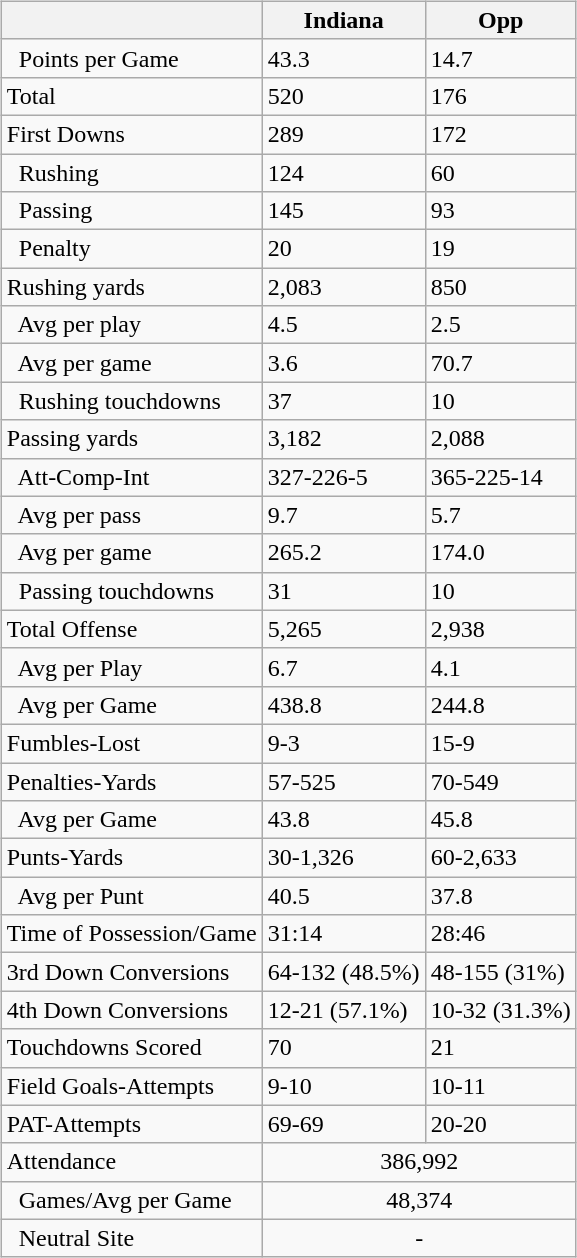<table ->
<tr>
<td valign="top"><br><table class="wikitable" style="white-space:nowrap;">
<tr>
<th></th>
<th>Indiana</th>
<th>Opp</th>
</tr>
<tr>
<td>  Points per Game</td>
<td>43.3</td>
<td>14.7</td>
</tr>
<tr>
<td>Total</td>
<td>520</td>
<td>176</td>
</tr>
<tr>
<td>First Downs</td>
<td>289</td>
<td>172</td>
</tr>
<tr>
<td>  Rushing</td>
<td>124</td>
<td>60</td>
</tr>
<tr>
<td>  Passing</td>
<td>145</td>
<td>93</td>
</tr>
<tr>
<td>  Penalty</td>
<td>20</td>
<td>19</td>
</tr>
<tr>
<td>Rushing yards</td>
<td>2,083</td>
<td>850</td>
</tr>
<tr>
<td>  Avg per play</td>
<td>4.5</td>
<td>2.5</td>
</tr>
<tr>
<td>  Avg per game</td>
<td>3.6</td>
<td>70.7</td>
</tr>
<tr>
<td>  Rushing touchdowns</td>
<td>37</td>
<td>10</td>
</tr>
<tr>
<td>Passing yards</td>
<td>3,182</td>
<td>2,088</td>
</tr>
<tr>
<td>  Att-Comp-Int</td>
<td>327-226-5</td>
<td>365-225-14</td>
</tr>
<tr>
<td>  Avg per pass</td>
<td>9.7</td>
<td>5.7</td>
</tr>
<tr>
<td>  Avg per game</td>
<td>265.2</td>
<td>174.0</td>
</tr>
<tr>
<td>  Passing touchdowns</td>
<td>31</td>
<td>10</td>
</tr>
<tr>
<td>Total Offense</td>
<td>5,265</td>
<td>2,938</td>
</tr>
<tr>
<td>  Avg per Play</td>
<td>6.7</td>
<td>4.1</td>
</tr>
<tr>
<td>  Avg per Game</td>
<td>438.8</td>
<td>244.8</td>
</tr>
<tr>
<td>Fumbles-Lost</td>
<td>9-3</td>
<td>15-9</td>
</tr>
<tr>
<td>Penalties-Yards</td>
<td>57-525</td>
<td>70-549</td>
</tr>
<tr>
<td>  Avg per Game</td>
<td>43.8</td>
<td>45.8</td>
</tr>
<tr>
<td>Punts-Yards</td>
<td>30-1,326</td>
<td>60-2,633</td>
</tr>
<tr>
<td>  Avg per Punt</td>
<td>40.5</td>
<td>37.8</td>
</tr>
<tr>
<td>Time of Possession/Game</td>
<td>31:14</td>
<td>28:46</td>
</tr>
<tr>
<td>3rd Down Conversions</td>
<td>64-132 (48.5%)</td>
<td>48-155 (31%)</td>
</tr>
<tr>
<td>4th Down Conversions</td>
<td>12-21 (57.1%)</td>
<td>10-32 (31.3%)</td>
</tr>
<tr>
<td>Touchdowns Scored</td>
<td>70</td>
<td>21</td>
</tr>
<tr>
<td>Field Goals-Attempts</td>
<td>9-10</td>
<td>10-11</td>
</tr>
<tr>
<td>PAT-Attempts</td>
<td>69-69</td>
<td>20-20</td>
</tr>
<tr>
<td>Attendance</td>
<td colspan="2" align="center">386,992</td>
</tr>
<tr>
<td>  Games/Avg per Game</td>
<td colspan="2" align="center">48,374</td>
</tr>
<tr>
<td>  Neutral Site</td>
<td colspan="2" align="center">-</td>
</tr>
</table>
</td>
</tr>
</table>
